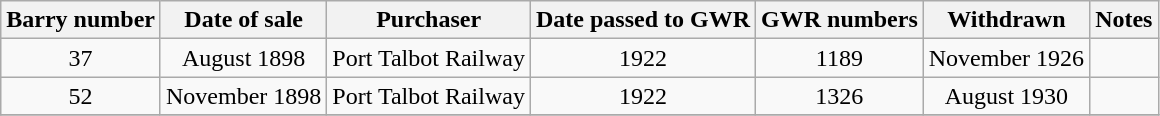<table class="wikitable" style=text-align:center>
<tr>
<th>Barry number</th>
<th>Date of sale</th>
<th>Purchaser</th>
<th>Date passed to GWR</th>
<th>GWR numbers</th>
<th>Withdrawn</th>
<th>Notes</th>
</tr>
<tr>
<td>37</td>
<td>August 1898</td>
<td>Port Talbot Railway</td>
<td>1922</td>
<td>1189</td>
<td>November 1926</td>
<td></td>
</tr>
<tr>
<td>52</td>
<td>November 1898</td>
<td>Port Talbot Railway</td>
<td>1922</td>
<td>1326</td>
<td>August 1930</td>
<td></td>
</tr>
<tr>
</tr>
</table>
